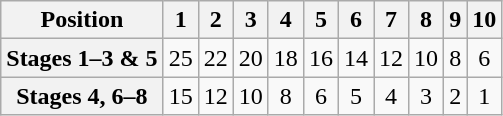<table class="wikitable floatleft" style="text-align: center">
<tr>
<th scope="col">Position</th>
<th scope="col">1</th>
<th scope="col">2</th>
<th scope="col">3</th>
<th scope="col">4</th>
<th scope="col">5</th>
<th scope="col">6</th>
<th scope="col">7</th>
<th scope="col">8</th>
<th scope="col">9</th>
<th scope="col">10</th>
</tr>
<tr>
<th scope="row">Stages 1–3 & 5</th>
<td>25</td>
<td>22</td>
<td>20</td>
<td>18</td>
<td>16</td>
<td>14</td>
<td>12</td>
<td>10</td>
<td>8</td>
<td>6</td>
</tr>
<tr>
<th scope="row">Stages 4, 6–8</th>
<td>15</td>
<td>12</td>
<td>10</td>
<td>8</td>
<td>6</td>
<td>5</td>
<td>4</td>
<td>3</td>
<td>2</td>
<td>1</td>
</tr>
</table>
